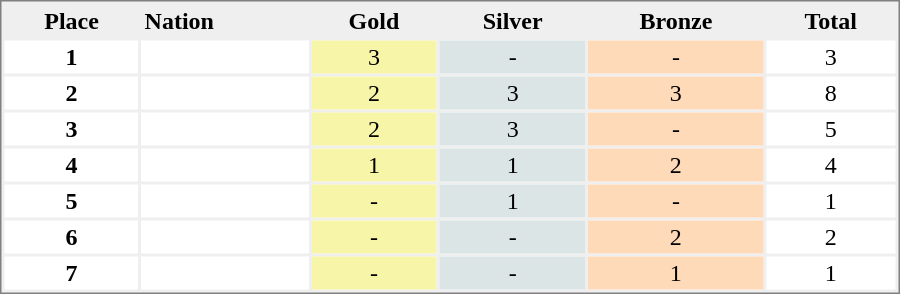<table style="border-style:solid;border-width:1px;border-color:#808080;background-color:#EFEFEF" cellspacing="2" cellpadding="2" width="600">
<tr bgcolor="#EFEFEF">
<th align="center">Place</th>
<th align="left">Nation</th>
<th align="center">Gold</th>
<th align="center">Silver</th>
<th align="center">Bronze</th>
<th align="center">Total</th>
</tr>
<tr align="center" valign="top" bgcolor="#FFFFFF">
<th>1</th>
<td align="left"></td>
<td style="background:#F7F6A8;">3</td>
<td style="background:#DCE5E5;">-</td>
<td style="background:#FFDAB9;">-</td>
<td>3</td>
</tr>
<tr align="center" valign="top" bgcolor="#FFFFFF">
<th>2</th>
<td align="left"></td>
<td style="background:#F7F6A8;">2</td>
<td style="background:#DCE5E5;">3</td>
<td style="background:#FFDAB9;">3</td>
<td>8</td>
</tr>
<tr align="center" valign="top" bgcolor="#FFFFFF">
<th>3</th>
<td align="left"></td>
<td style="background:#F7F6A8;">2</td>
<td style="background:#DCE5E5;">3</td>
<td style="background:#FFDAB9;">-</td>
<td>5</td>
</tr>
<tr align="center" valign="top" bgcolor="#FFFFFF">
<th>4</th>
<td align="left"></td>
<td style="background:#F7F6A8;">1</td>
<td style="background:#DCE5E5;">1</td>
<td style="background:#FFDAB9;">2</td>
<td>4</td>
</tr>
<tr align="center" valign="top" bgcolor="#FFFFFF">
<th>5</th>
<td align="left"></td>
<td style="background:#F7F6A8;">-</td>
<td style="background:#DCE5E5;">1</td>
<td style="background:#FFDAB9;">-</td>
<td>1</td>
</tr>
<tr align="center" valign="top" bgcolor="#FFFFFF">
<th>6</th>
<td align="left"></td>
<td style="background:#F7F6A8;">-</td>
<td style="background:#DCE5E5;">-</td>
<td style="background:#FFDAB9;">2</td>
<td>2</td>
</tr>
<tr align="center" valign="top" bgcolor="#FFFFFF">
<th>7</th>
<td align="left"></td>
<td style="background:#F7F6A8;">-</td>
<td style="background:#DCE5E5;">-</td>
<td style="background:#FFDAB9;">1</td>
<td>1</td>
</tr>
</table>
